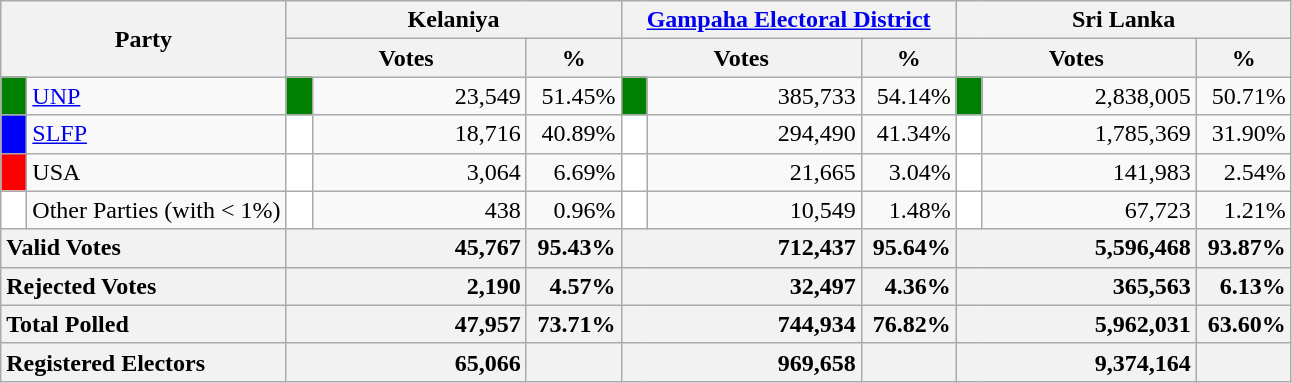<table class="wikitable">
<tr>
<th colspan="2" width="144px"rowspan="2">Party</th>
<th colspan="3" width="216px">Kelaniya</th>
<th colspan="3" width="216px"><a href='#'>Gampaha Electoral District</a></th>
<th colspan="3" width="216px">Sri Lanka</th>
</tr>
<tr>
<th colspan="2" width="144px">Votes</th>
<th>%</th>
<th colspan="2" width="144px">Votes</th>
<th>%</th>
<th colspan="2" width="144px">Votes</th>
<th>%</th>
</tr>
<tr>
<td style="background-color:green;" width="10px"></td>
<td style="text-align:left;"><a href='#'>UNP</a></td>
<td style="background-color:green;" width="10px"></td>
<td style="text-align:right;">23,549</td>
<td style="text-align:right;">51.45%</td>
<td style="background-color:green;" width="10px"></td>
<td style="text-align:right;">385,733</td>
<td style="text-align:right;">54.14%</td>
<td style="background-color:green;" width="10px"></td>
<td style="text-align:right;">2,838,005</td>
<td style="text-align:right;">50.71%</td>
</tr>
<tr>
<td style="background-color:blue;" width="10px"></td>
<td style="text-align:left;"><a href='#'>SLFP</a></td>
<td style="background-color:white;" width="10px"></td>
<td style="text-align:right;">18,716</td>
<td style="text-align:right;">40.89%</td>
<td style="background-color:white;" width="10px"></td>
<td style="text-align:right;">294,490</td>
<td style="text-align:right;">41.34%</td>
<td style="background-color:white;" width="10px"></td>
<td style="text-align:right;">1,785,369</td>
<td style="text-align:right;">31.90%</td>
</tr>
<tr>
<td style="background-color:red;" width="10px"></td>
<td style="text-align:left;">USA</td>
<td style="background-color:white;" width="10px"></td>
<td style="text-align:right;">3,064</td>
<td style="text-align:right;">6.69%</td>
<td style="background-color:white;" width="10px"></td>
<td style="text-align:right;">21,665</td>
<td style="text-align:right;">3.04%</td>
<td style="background-color:white;" width="10px"></td>
<td style="text-align:right;">141,983</td>
<td style="text-align:right;">2.54%</td>
</tr>
<tr>
<td style="background-color:white;" width="10px"></td>
<td style="text-align:left;">Other Parties (with < 1%)</td>
<td style="background-color:white;" width="10px"></td>
<td style="text-align:right;">438</td>
<td style="text-align:right;">0.96%</td>
<td style="background-color:white;" width="10px"></td>
<td style="text-align:right;">10,549</td>
<td style="text-align:right;">1.48%</td>
<td style="background-color:white;" width="10px"></td>
<td style="text-align:right;">67,723</td>
<td style="text-align:right;">1.21%</td>
</tr>
<tr>
<th colspan="2" width="144px"style="text-align:left;">Valid Votes</th>
<th style="text-align:right;"colspan="2" width="144px">45,767</th>
<th style="text-align:right;">95.43%</th>
<th style="text-align:right;"colspan="2" width="144px">712,437</th>
<th style="text-align:right;">95.64%</th>
<th style="text-align:right;"colspan="2" width="144px">5,596,468</th>
<th style="text-align:right;">93.87%</th>
</tr>
<tr>
<th colspan="2" width="144px"style="text-align:left;">Rejected Votes</th>
<th style="text-align:right;"colspan="2" width="144px">2,190</th>
<th style="text-align:right;">4.57%</th>
<th style="text-align:right;"colspan="2" width="144px">32,497</th>
<th style="text-align:right;">4.36%</th>
<th style="text-align:right;"colspan="2" width="144px">365,563</th>
<th style="text-align:right;">6.13%</th>
</tr>
<tr>
<th colspan="2" width="144px"style="text-align:left;">Total Polled</th>
<th style="text-align:right;"colspan="2" width="144px">47,957</th>
<th style="text-align:right;">73.71%</th>
<th style="text-align:right;"colspan="2" width="144px">744,934</th>
<th style="text-align:right;">76.82%</th>
<th style="text-align:right;"colspan="2" width="144px">5,962,031</th>
<th style="text-align:right;">63.60%</th>
</tr>
<tr>
<th colspan="2" width="144px"style="text-align:left;">Registered Electors</th>
<th style="text-align:right;"colspan="2" width="144px">65,066</th>
<th></th>
<th style="text-align:right;"colspan="2" width="144px">969,658</th>
<th></th>
<th style="text-align:right;"colspan="2" width="144px">9,374,164</th>
<th></th>
</tr>
</table>
